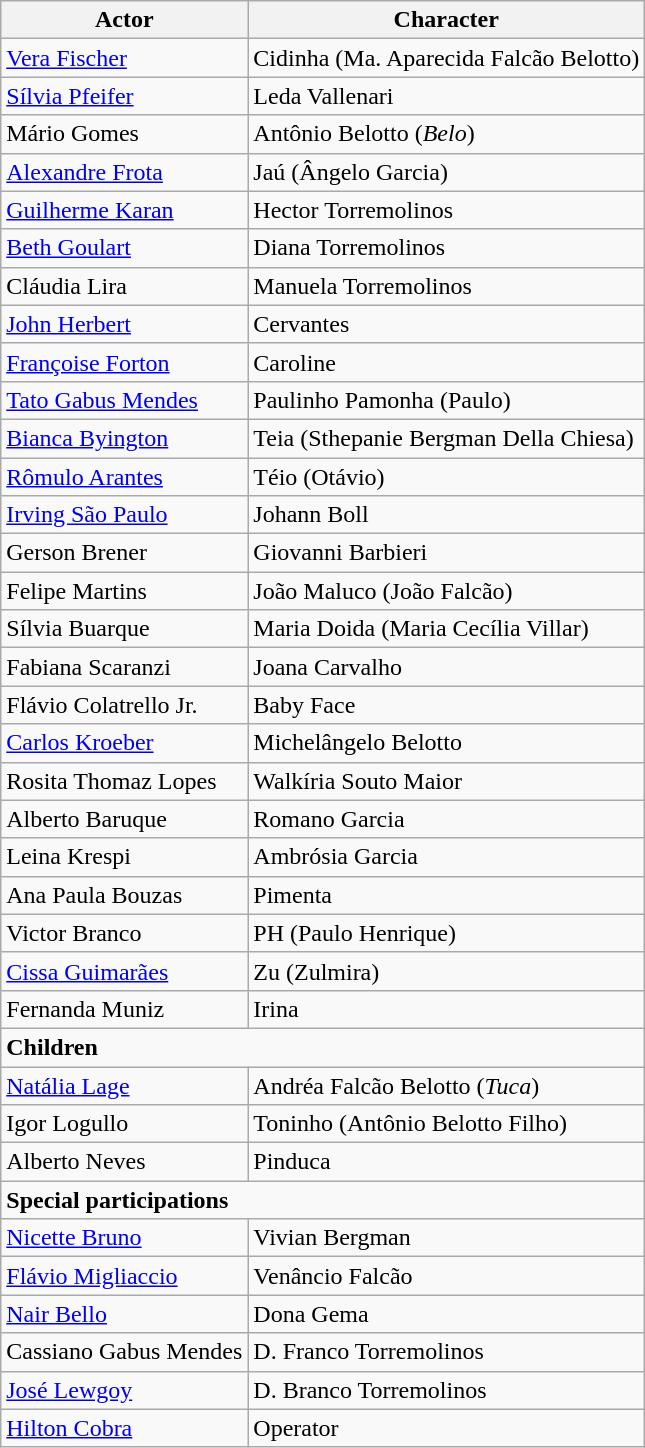<table class="wikitable sortable">
<tr>
<th>Actor</th>
<th>Character</th>
</tr>
<tr>
<td><a href='#'>Vera Fischer</a></td>
<td>Cidinha (Ma. Aparecida Falcão Belotto)</td>
</tr>
<tr>
<td><a href='#'>Sílvia Pfeifer</a></td>
<td>Leda Vallenari</td>
</tr>
<tr>
<td>Mário Gomes</td>
<td>Antônio Belotto (<em>Belo</em>)</td>
</tr>
<tr>
<td><a href='#'>Alexandre Frota</a></td>
<td>Jaú (Ângelo Garcia)</td>
</tr>
<tr>
<td><a href='#'>Guilherme Karan</a></td>
<td>Hector Torremolinos</td>
</tr>
<tr>
<td><a href='#'>Beth Goulart</a></td>
<td>Diana Torremolinos</td>
</tr>
<tr>
<td>Cláudia Lira</td>
<td>Manuela Torremolinos</td>
</tr>
<tr>
<td><a href='#'>John Herbert</a></td>
<td>Cervantes</td>
</tr>
<tr>
<td><a href='#'>Françoise Forton</a></td>
<td>Caroline</td>
</tr>
<tr>
<td><a href='#'>Tato Gabus Mendes</a></td>
<td>Paulinho Pamonha (Paulo)</td>
</tr>
<tr>
<td><a href='#'>Bianca Byington</a></td>
<td>Teia (Sthepanie Bergman Della Chiesa)</td>
</tr>
<tr>
<td><a href='#'>Rômulo Arantes</a></td>
<td>Téio (Otávio)</td>
</tr>
<tr>
<td><a href='#'>Irving São Paulo</a></td>
<td>Johann Boll</td>
</tr>
<tr>
<td>Gerson Brener</td>
<td>Giovanni Barbieri</td>
</tr>
<tr>
<td>Felipe Martins</td>
<td>João Maluco (João Falcão)</td>
</tr>
<tr>
<td>Sílvia Buarque</td>
<td>Maria Doida (Maria Cecília Villar)</td>
</tr>
<tr>
<td>Fabiana Scaranzi</td>
<td>Joana Carvalho</td>
</tr>
<tr>
<td>Flávio Colatrello Jr.</td>
<td>Baby Face</td>
</tr>
<tr>
<td><a href='#'>Carlos Kroeber</a></td>
<td>Michelângelo Belotto</td>
</tr>
<tr>
<td>Rosita Thomaz Lopes</td>
<td>Walkíria Souto Maior</td>
</tr>
<tr>
<td>Alberto Baruque</td>
<td>Romano Garcia</td>
</tr>
<tr>
<td>Leina Krespi</td>
<td>Ambrósia Garcia</td>
</tr>
<tr>
<td>Ana Paula Bouzas</td>
<td>Pimenta</td>
</tr>
<tr>
<td>Victor Branco</td>
<td>PH (Paulo Henrique)</td>
</tr>
<tr>
<td><a href='#'>Cissa Guimarães</a></td>
<td>Zu (Zulmira)</td>
</tr>
<tr>
<td>Fernanda Muniz</td>
<td>Irina</td>
</tr>
<tr>
<td colspan="2"><strong>Children</strong></td>
</tr>
<tr>
<td><a href='#'>Natália Lage</a></td>
<td>Andréa Falcão Belotto (<em>Tuca</em>)</td>
</tr>
<tr>
<td>Igor Logullo</td>
<td>Toninho (Antônio Belotto Filho)</td>
</tr>
<tr>
<td>Alberto Neves</td>
<td>Pinduca</td>
</tr>
<tr>
<td colspan="2"><strong>Special participations</strong></td>
</tr>
<tr>
<td><a href='#'>Nicette Bruno</a></td>
<td>Vivian Bergman</td>
</tr>
<tr>
<td><a href='#'>Flávio Migliaccio</a></td>
<td>Venâncio Falcão</td>
</tr>
<tr>
<td><a href='#'>Nair Bello</a></td>
<td>Dona Gema</td>
</tr>
<tr>
<td>Cassiano Gabus Mendes</td>
<td>D. Franco Torremolinos</td>
</tr>
<tr>
<td><a href='#'>José Lewgoy</a></td>
<td>D. Branco Torremolinos</td>
</tr>
<tr>
<td><a href='#'>Hilton Cobra</a></td>
<td>Operator</td>
</tr>
</table>
